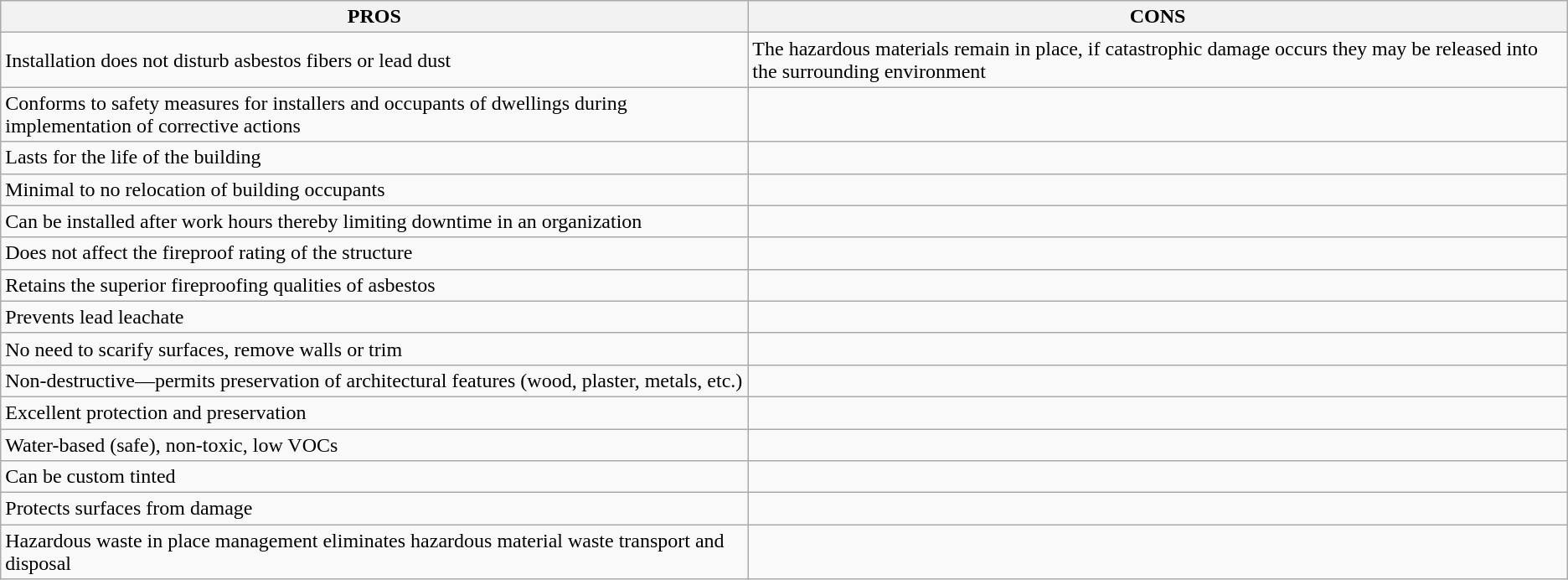<table class="wikitable">
<tr>
<th>PROS</th>
<th>CONS</th>
</tr>
<tr>
<td>Installation does not disturb asbestos fibers or lead dust</td>
<td>The hazardous materials remain in place, if catastrophic damage occurs they may be released into the surrounding environment</td>
</tr>
<tr>
<td>Conforms to safety measures for installers and occupants of dwellings during implementation of corrective actions</td>
<td></td>
</tr>
<tr>
<td>Lasts for the life of the building</td>
<td></td>
</tr>
<tr>
<td>Minimal to no relocation of building occupants</td>
<td></td>
</tr>
<tr>
<td>Can be installed after work hours thereby limiting downtime in an organization</td>
<td></td>
</tr>
<tr>
<td>Does not affect the fireproof rating of the structure</td>
<td></td>
</tr>
<tr>
<td>Retains the superior fireproofing qualities of asbestos</td>
<td></td>
</tr>
<tr>
<td>Prevents lead leachate</td>
<td></td>
</tr>
<tr>
<td>No need to scarify surfaces, remove walls or trim</td>
<td></td>
</tr>
<tr>
<td>Non-destructive—permits preservation of architectural features (wood, plaster, metals, etc.)</td>
<td></td>
</tr>
<tr>
<td>Excellent protection and preservation</td>
<td></td>
</tr>
<tr>
<td>Water-based (safe), non-toxic, low VOCs</td>
<td></td>
</tr>
<tr>
<td>Can be custom tinted</td>
<td></td>
</tr>
<tr>
<td>Protects surfaces from damage</td>
<td></td>
</tr>
<tr>
<td>Hazardous waste in place management eliminates hazardous material waste transport and disposal</td>
<td></td>
</tr>
</table>
